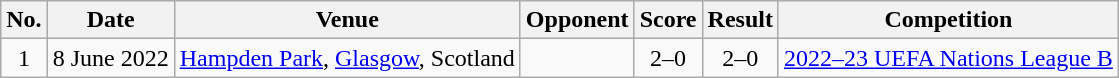<table class="wikitable sortable">
<tr>
<th scope="col">No.</th>
<th scope="col">Date</th>
<th scope="col">Venue</th>
<th scope="col">Opponent</th>
<th scope="col">Score</th>
<th scope="col">Result</th>
<th scope="col">Competition</th>
</tr>
<tr>
<td align="center">1</td>
<td>8 June 2022</td>
<td><a href='#'>Hampden Park</a>, <a href='#'>Glasgow</a>, Scotland</td>
<td></td>
<td align="center">2–0</td>
<td align="center">2–0</td>
<td><a href='#'>2022–23 UEFA Nations League B</a></td>
</tr>
</table>
